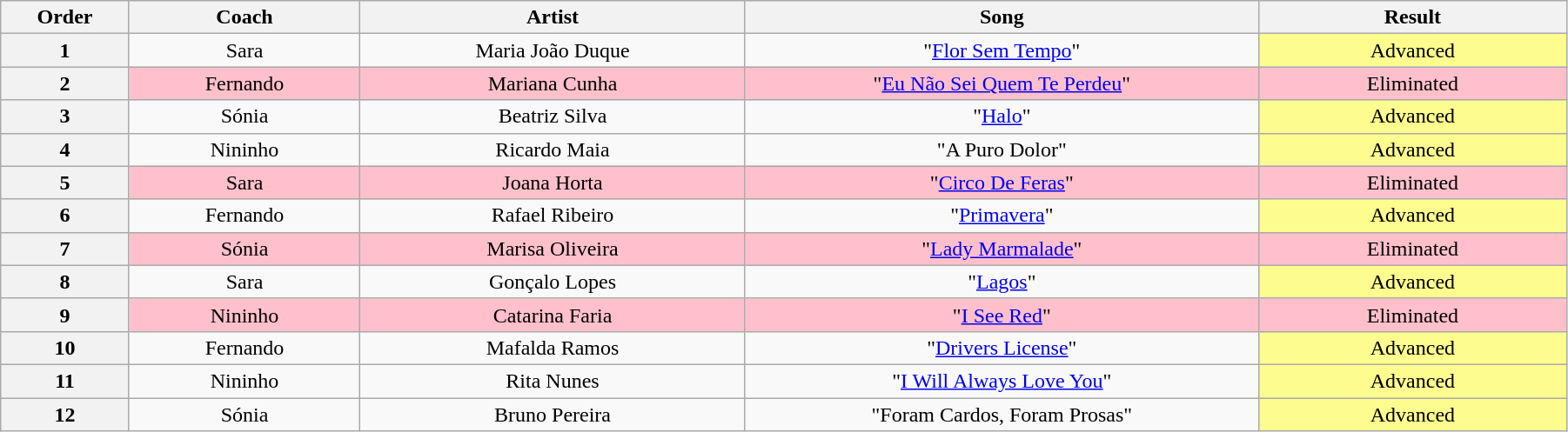<table class="wikitable" style="text-align:center; width:95%">
<tr>
<th style="width:05%">Order</th>
<th style="width:09%">Coach</th>
<th style="width:15%">Artist</th>
<th style="width:20%">Song</th>
<th style="width:12%">Result</th>
</tr>
<tr>
<th>1</th>
<td>Sara</td>
<td>Maria João Duque</td>
<td>"<a href='#'>Flor Sem Tempo</a>"</td>
<td style="background:#fdfc8f">Advanced</td>
</tr>
<tr>
<th>2</th>
<td style="background:pink">Fernando</td>
<td style="background:pink">Mariana Cunha</td>
<td style="background:pink">"<a href='#'>Eu Não Sei Quem Te Perdeu</a>"</td>
<td style="background:pink">Eliminated</td>
</tr>
<tr>
<th>3</th>
<td>Sónia</td>
<td>Beatriz Silva</td>
<td>"<a href='#'>Halo</a>"</td>
<td style="background:#fdfc8f">Advanced</td>
</tr>
<tr>
<th>4</th>
<td>Nininho</td>
<td>Ricardo Maia</td>
<td>"A Puro Dolor"</td>
<td style="background:#fdfc8f">Advanced</td>
</tr>
<tr>
<th>5</th>
<td style="background:pink">Sara</td>
<td style="background:pink">Joana Horta</td>
<td style="background:pink">"<a href='#'>Circo De Feras</a>"</td>
<td style="background:pink">Eliminated</td>
</tr>
<tr>
<th>6</th>
<td>Fernando</td>
<td>Rafael Ribeiro</td>
<td>"<a href='#'>Primavera</a>"</td>
<td style="background:#fdfc8f">Advanced</td>
</tr>
<tr>
<th>7</th>
<td style="background:pink">Sónia</td>
<td style="background:pink">Marisa Oliveira</td>
<td style="background:pink">"<a href='#'>Lady Marmalade</a>"</td>
<td style="background:pink">Eliminated</td>
</tr>
<tr>
<th>8</th>
<td>Sara</td>
<td>Gonçalo Lopes</td>
<td>"<a href='#'>Lagos</a>"</td>
<td style="background:#fdfc8f">Advanced</td>
</tr>
<tr>
<th>9</th>
<td style="background:pink">Nininho</td>
<td style="background:pink">Catarina Faria</td>
<td style="background:pink">"<a href='#'>I See Red</a>"</td>
<td style="background:pink">Eliminated</td>
</tr>
<tr>
<th>10</th>
<td>Fernando</td>
<td>Mafalda Ramos</td>
<td>"<a href='#'>Drivers License</a>"</td>
<td style="background:#fdfc8f">Advanced</td>
</tr>
<tr>
<th>11</th>
<td>Nininho</td>
<td>Rita Nunes</td>
<td>"<a href='#'>I Will Always Love You</a>"</td>
<td style="background:#fdfc8f">Advanced</td>
</tr>
<tr>
<th>12</th>
<td>Sónia</td>
<td>Bruno Pereira</td>
<td>"Foram Cardos, Foram Prosas"</td>
<td style="background:#fdfc8f">Advanced</td>
</tr>
</table>
